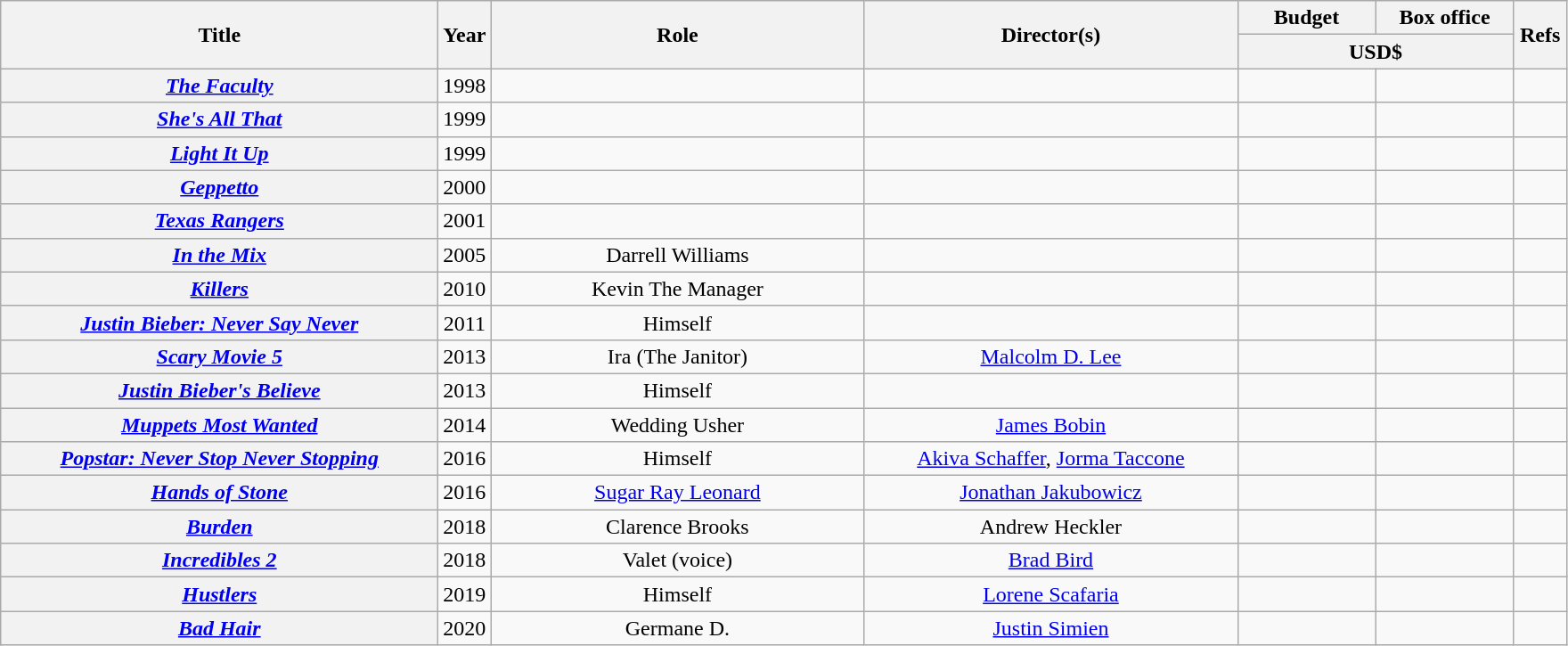<table class="wikitable sortable plainrowheaders" style="text-align: center;">
<tr>
<th rowspan="2" scope="col" style="width: 20em;">Title</th>
<th rowspan="2" scope="col">Year</th>
<th rowspan="2" scope="col" style="width: 17em;">Role</th>
<th rowspan="2" scope="col" style="width: 17em;">Director(s)</th>
<th scope="col" style="width: 6em;">Budget</th>
<th scope="col" style="width: 6em;">Box office</th>
<th rowspan="2" scope="col" style="width: 2em;" class="unsortable">Refs</th>
</tr>
<tr class="unsortable">
<th colspan="2" class="unsortable">USD$</th>
</tr>
<tr>
<th scope="row"><em><a href='#'>The Faculty</a></em></th>
<td>1998</td>
<td></td>
<td></td>
<td></td>
<td></td>
<td><br></td>
</tr>
<tr>
<th scope="row"><em><a href='#'>She's All That</a></em></th>
<td>1999</td>
<td></td>
<td></td>
<td></td>
<td></td>
<td><br></td>
</tr>
<tr>
<th scope="row"><em><a href='#'>Light It Up</a></em></th>
<td>1999</td>
<td></td>
<td></td>
<td></td>
<td></td>
<td><br></td>
</tr>
<tr>
<th scope="row"><em><a href='#'>Geppetto</a></em></th>
<td>2000</td>
<td></td>
<td></td>
<td></td>
<td></td>
<td></td>
</tr>
<tr>
<th scope="row"><em><a href='#'>Texas Rangers</a></em></th>
<td>2001</td>
<td></td>
<td></td>
<td></td>
<td></td>
<td><br></td>
</tr>
<tr>
<th scope="row"><em><a href='#'>In the Mix</a></em></th>
<td>2005</td>
<td>Darrell Williams</td>
<td></td>
<td></td>
<td></td>
<td><br></td>
</tr>
<tr>
<th scope="row"><em><a href='#'>Killers</a></em></th>
<td>2010</td>
<td>Kevin The Manager</td>
<td></td>
<td></td>
<td></td>
<td><br></td>
</tr>
<tr>
<th scope="row"><em><a href='#'>Justin Bieber: Never Say Never</a></em></th>
<td>2011</td>
<td>Himself</td>
<td></td>
<td></td>
<td></td>
<td><br></td>
</tr>
<tr>
<th scope="row"><em><a href='#'>Scary Movie 5</a></em></th>
<td>2013</td>
<td>Ira (The Janitor)</td>
<td><a href='#'>Malcolm D. Lee</a></td>
<td></td>
<td></td>
<td><br></td>
</tr>
<tr>
<th scope="row"><em><a href='#'>Justin Bieber's Believe</a></em></th>
<td>2013</td>
<td>Himself</td>
<td></td>
<td></td>
<td></td>
<td><br></td>
</tr>
<tr>
<th scope="row"><em><a href='#'>Muppets Most Wanted</a></em></th>
<td>2014</td>
<td>Wedding Usher</td>
<td><a href='#'>James Bobin</a></td>
<td></td>
<td></td>
<td></td>
</tr>
<tr>
<th scope="row"><em><a href='#'>Popstar: Never Stop Never Stopping</a></em></th>
<td>2016</td>
<td>Himself</td>
<td><a href='#'>Akiva Schaffer</a>, <a href='#'>Jorma Taccone</a></td>
<td></td>
<td></td>
<td></td>
</tr>
<tr>
<th scope="row"><em><a href='#'>Hands of Stone</a></em></th>
<td>2016</td>
<td><a href='#'>Sugar Ray Leonard</a></td>
<td><a href='#'>Jonathan Jakubowicz</a></td>
<td></td>
<td></td>
<td><br></td>
</tr>
<tr>
<th scope="row"><em><a href='#'>Burden</a></em></th>
<td>2018</td>
<td>Clarence Brooks</td>
<td>Andrew Heckler</td>
<td></td>
<td></td>
<td></td>
</tr>
<tr>
<th scope="row"><em><a href='#'>Incredibles 2</a></em></th>
<td>2018</td>
<td>Valet (voice)</td>
<td><a href='#'>Brad Bird</a></td>
<td></td>
<td></td>
<td></td>
</tr>
<tr>
<th scope="row"><em><a href='#'>Hustlers</a></em></th>
<td>2019</td>
<td>Himself</td>
<td><a href='#'>Lorene Scafaria</a></td>
<td></td>
<td></td>
<td></td>
</tr>
<tr>
<th scope="row"><em><a href='#'>Bad Hair</a></em></th>
<td>2020</td>
<td>Germane D.</td>
<td><a href='#'>Justin Simien</a></td>
<td></td>
<td></td>
<td></td>
</tr>
</table>
